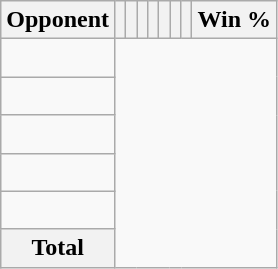<table class="wikitable sortable collapsible collapsed" style="text-align: center;">
<tr>
<th>Opponent</th>
<th></th>
<th></th>
<th></th>
<th></th>
<th></th>
<th></th>
<th></th>
<th>Win %</th>
</tr>
<tr>
<td align="left"><br></td>
</tr>
<tr>
<td align="left"><br></td>
</tr>
<tr>
<td align="left"><br></td>
</tr>
<tr>
<td align="left"><br></td>
</tr>
<tr>
<td align="left"><br></td>
</tr>
<tr class="sortbottom">
<th>Total<br></th>
</tr>
</table>
